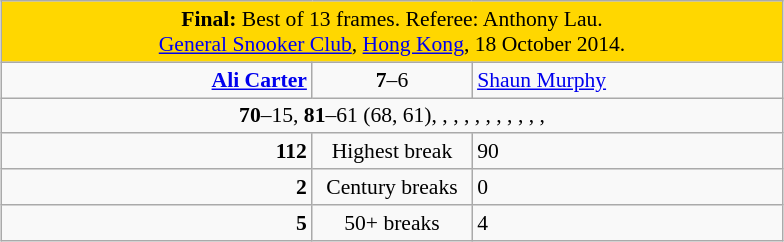<table class="wikitable" style="font-size: 90%; margin: 1em auto 1em auto;">
<tr>
<td colspan="3" align="center" bgcolor="#ffd700"><strong>Final:</strong> Best of 13 frames. Referee: Anthony Lau.<br><a href='#'>General Snooker Club</a>, <a href='#'>Hong Kong</a>, 18 October 2014.</td>
</tr>
<tr>
<td width="200" align="right"><strong><a href='#'>Ali Carter</a></strong><br></td>
<td width="100" align="center"><strong>7</strong>–6</td>
<td width="200"><a href='#'>Shaun Murphy</a><br></td>
</tr>
<tr>
<td colspan="3" align="center" style="font-size: 100%"><strong>70</strong>–15, <strong>81</strong>–61 (68, 61), , , , , , , , , , , </td>
</tr>
<tr>
<td align="right"><strong>112</strong></td>
<td align="center">Highest break</td>
<td>90</td>
</tr>
<tr>
<td align="right"><strong>2</strong></td>
<td align="center">Century breaks</td>
<td>0</td>
</tr>
<tr>
<td align="right"><strong>5</strong></td>
<td align="center">50+ breaks</td>
<td>4</td>
</tr>
</table>
